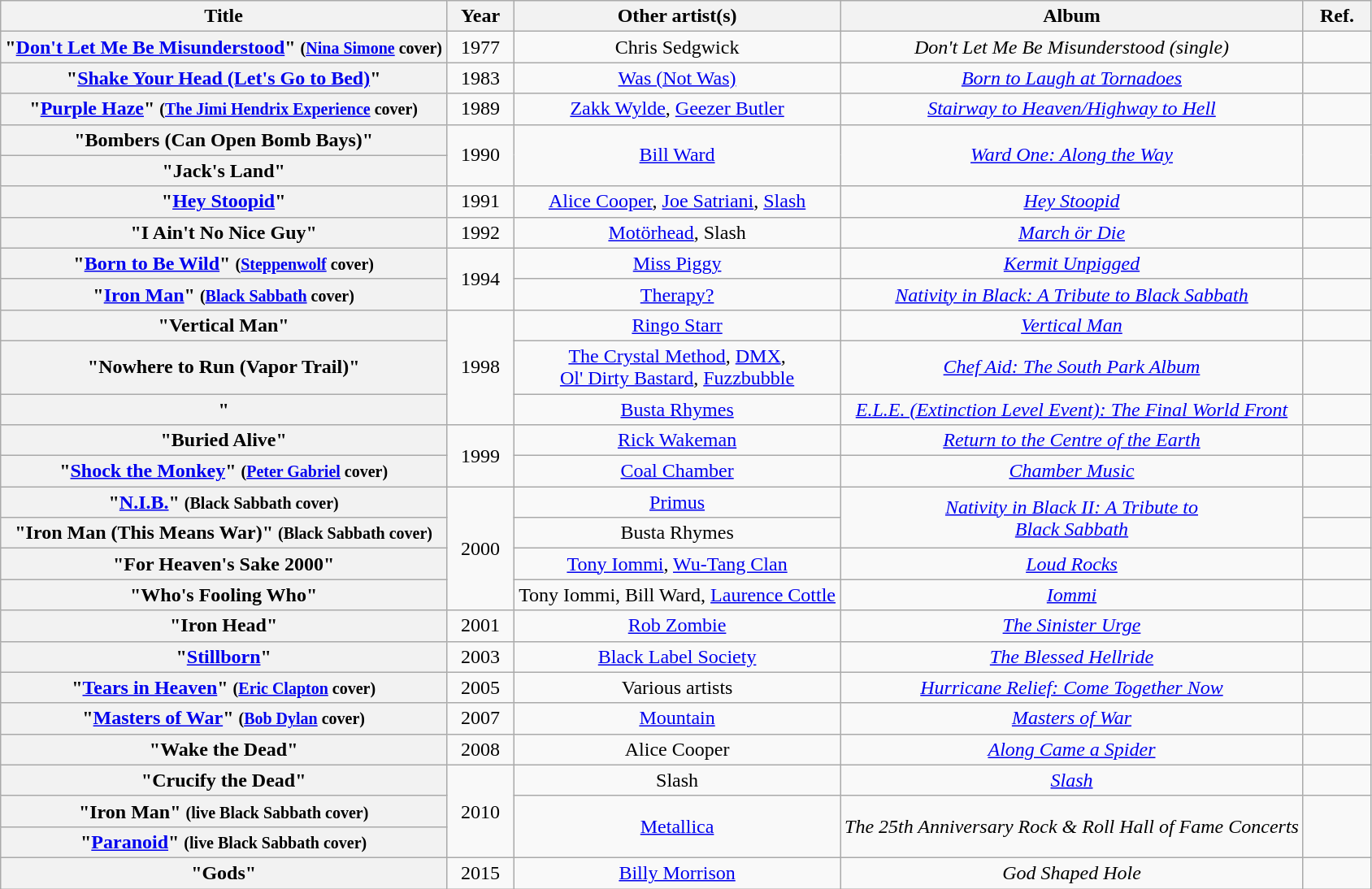<table class="wikitable plainrowheaders" style="text-align:center">
<tr>
<th scope="col">Title</th>
<th scope="col" style="width:3em">Year</th>
<th scope="col">Other artist(s)</th>
<th scope="col">Album</th>
<th scope="col" style="width:3em">Ref.</th>
</tr>
<tr>
<th scope="row">"<a href='#'>Don't Let Me Be Misunderstood</a>" <small>(<a href='#'>Nina Simone</a> cover) </small></th>
<td>1977</td>
<td>Chris Sedgwick</td>
<td><em>Don't Let Me Be Misunderstood (single)</em></td>
</tr>
<tr>
<th scope="row">"<a href='#'>Shake Your Head (Let's Go to Bed)</a>"</th>
<td>1983</td>
<td><a href='#'>Was (Not Was)</a></td>
<td><em><a href='#'>Born to Laugh at Tornadoes</a></em></td>
<td></td>
</tr>
<tr>
<th scope="row">"<a href='#'>Purple Haze</a>" <small>(<a href='#'>The Jimi Hendrix Experience</a> cover)</small></th>
<td>1989</td>
<td><a href='#'>Zakk Wylde</a>, <a href='#'>Geezer Butler</a></td>
<td><em><a href='#'>Stairway to Heaven/Highway to Hell</a></em></td>
<td></td>
</tr>
<tr>
<th scope="row">"Bombers (Can Open Bomb Bays)"</th>
<td rowspan="2">1990</td>
<td rowspan="2"><a href='#'>Bill Ward</a></td>
<td rowspan="2"><em><a href='#'>Ward One: Along the Way</a></em></td>
<td rowspan="2"></td>
</tr>
<tr>
<th scope="row">"Jack's Land"</th>
</tr>
<tr>
<th scope="row">"<a href='#'>Hey Stoopid</a>"</th>
<td>1991</td>
<td><a href='#'>Alice Cooper</a>, <a href='#'>Joe Satriani</a>, <a href='#'>Slash</a></td>
<td><em><a href='#'>Hey Stoopid</a></em></td>
<td></td>
</tr>
<tr>
<th scope="row">"I Ain't No Nice Guy"</th>
<td>1992</td>
<td><a href='#'>Motörhead</a>, Slash</td>
<td><em><a href='#'>March ör Die</a></em></td>
<td></td>
</tr>
<tr>
<th scope="row">"<a href='#'>Born to Be Wild</a>" <small>(<a href='#'>Steppenwolf</a> cover)</small></th>
<td rowspan="2">1994</td>
<td><a href='#'>Miss Piggy</a></td>
<td><em><a href='#'>Kermit Unpigged</a></em></td>
<td></td>
</tr>
<tr>
<th scope="row">"<a href='#'>Iron Man</a>" <small>(<a href='#'>Black Sabbath</a> cover)</small></th>
<td><a href='#'>Therapy?</a></td>
<td><em><a href='#'>Nativity in Black: A Tribute to Black Sabbath</a></em></td>
<td></td>
</tr>
<tr>
<th scope="row">"Vertical Man"</th>
<td rowspan="3">1998</td>
<td><a href='#'>Ringo Starr</a></td>
<td><em><a href='#'>Vertical Man</a></em></td>
<td></td>
</tr>
<tr>
<th scope="row">"Nowhere to Run (Vapor Trail)"</th>
<td><a href='#'>The Crystal Method</a>, <a href='#'>DMX</a>,<br><a href='#'>Ol' Dirty Bastard</a>, <a href='#'>Fuzzbubble</a></td>
<td><em><a href='#'>Chef Aid: The South Park Album</a></em></td>
<td></td>
</tr>
<tr>
<th scope="row">"</th>
<td><a href='#'>Busta Rhymes</a></td>
<td><em><a href='#'>E.L.E. (Extinction Level Event): The Final World Front</a></em></td>
<td></td>
</tr>
<tr>
<th scope="row">"Buried Alive"</th>
<td rowspan="2">1999</td>
<td><a href='#'>Rick Wakeman</a></td>
<td><em><a href='#'>Return to the Centre of the Earth</a></em></td>
<td></td>
</tr>
<tr>
<th scope="row">"<a href='#'>Shock the Monkey</a>" <small>(<a href='#'>Peter Gabriel</a> cover)</small></th>
<td><a href='#'>Coal Chamber</a></td>
<td><em><a href='#'>Chamber Music</a></em></td>
<td></td>
</tr>
<tr>
<th scope="row">"<a href='#'>N.I.B.</a>" <small>(Black Sabbath cover)</small></th>
<td rowspan="4">2000</td>
<td><a href='#'>Primus</a></td>
<td rowspan="2"><em><a href='#'>Nativity in Black II: A Tribute to<br>Black Sabbath</a></em></td>
<td></td>
</tr>
<tr>
<th scope="row">"Iron Man (This Means War)" <small>(Black Sabbath cover)</small></th>
<td>Busta Rhymes</td>
<td></td>
</tr>
<tr>
<th scope="row">"For Heaven's Sake 2000"</th>
<td><a href='#'>Tony Iommi</a>, <a href='#'>Wu-Tang Clan</a></td>
<td><em><a href='#'>Loud Rocks</a></em></td>
<td></td>
</tr>
<tr>
<th scope="row">"Who's Fooling Who"</th>
<td>Tony Iommi, Bill Ward, <a href='#'>Laurence Cottle</a></td>
<td><em><a href='#'>Iommi</a></em></td>
<td></td>
</tr>
<tr>
<th scope="row">"Iron Head"</th>
<td>2001</td>
<td><a href='#'>Rob Zombie</a></td>
<td><em><a href='#'>The Sinister Urge</a></em></td>
<td></td>
</tr>
<tr>
<th scope="row">"<a href='#'>Stillborn</a>"</th>
<td>2003</td>
<td><a href='#'>Black Label Society</a></td>
<td><em><a href='#'>The Blessed Hellride</a></em></td>
<td></td>
</tr>
<tr>
<th scope="row">"<a href='#'>Tears in Heaven</a>" <small>(<a href='#'>Eric Clapton</a> cover)</small></th>
<td>2005</td>
<td>Various artists</td>
<td><em><a href='#'>Hurricane Relief: Come Together Now</a></em></td>
<td></td>
</tr>
<tr>
<th scope="row">"<a href='#'>Masters of War</a>" <small>(<a href='#'>Bob Dylan</a> cover)</small></th>
<td>2007</td>
<td><a href='#'>Mountain</a></td>
<td><em><a href='#'>Masters of War</a></em></td>
<td></td>
</tr>
<tr>
<th scope="row">"Wake the Dead"</th>
<td>2008</td>
<td>Alice Cooper</td>
<td><em><a href='#'>Along Came a Spider</a></em></td>
<td></td>
</tr>
<tr>
<th scope="row">"Crucify the Dead"</th>
<td rowspan="3">2010</td>
<td>Slash</td>
<td><em><a href='#'>Slash</a></em></td>
<td></td>
</tr>
<tr>
<th scope="row">"Iron Man" <small>(live Black Sabbath cover)</small></th>
<td rowspan="2"><a href='#'>Metallica</a></td>
<td rowspan="2"><em>The 25th Anniversary Rock & Roll Hall of Fame Concerts</em></td>
<td rowspan="2"></td>
</tr>
<tr>
<th scope="row">"<a href='#'>Paranoid</a>" <small>(live Black Sabbath cover)</small></th>
</tr>
<tr>
<th scope="row">"Gods"</th>
<td>2015</td>
<td><a href='#'>Billy Morrison</a></td>
<td><em>God Shaped Hole</em></td>
<td></td>
</tr>
</table>
